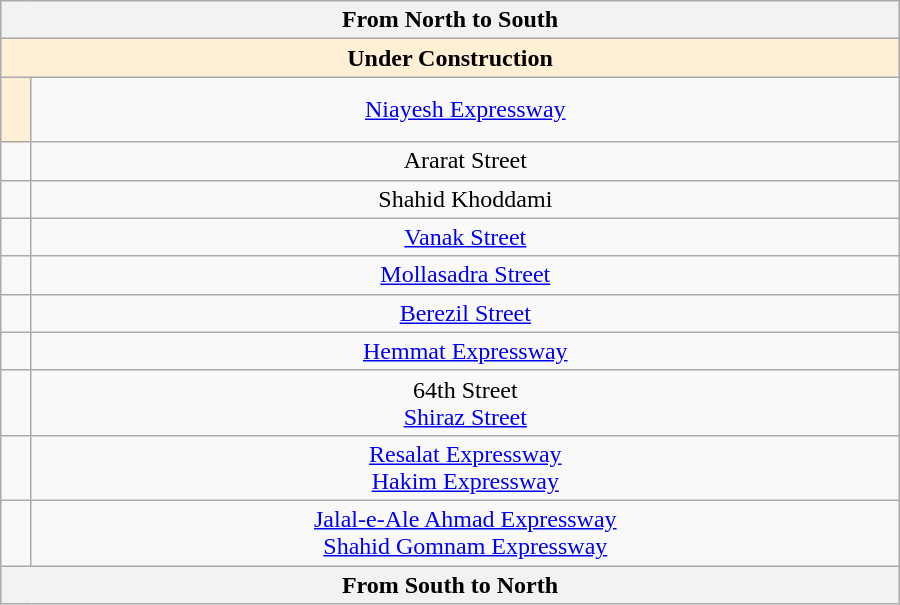<table class="wikitable" style="text-align:center" width="600px">
<tr>
<th text-align="center" colspan="3"> From North to South </th>
</tr>
<tr>
<td text-align="center" colspan="3" bgcolor="#FFEFD5"> <strong>Under Construction</strong> </td>
</tr>
<tr>
<td align="center" bgcolor="#FFEFD5"><br><br></td>
<td> <a href='#'>Niayesh Expressway</a></td>
</tr>
<tr>
<td></td>
<td> Ararat Street</td>
</tr>
<tr>
<td></td>
<td> Shahid Khoddami</td>
</tr>
<tr>
<td></td>
<td> <a href='#'>Vanak Street</a></td>
</tr>
<tr>
<td></td>
<td> <a href='#'>Mollasadra Street</a></td>
</tr>
<tr>
<td></td>
<td> <a href='#'>Berezil Street</a></td>
</tr>
<tr>
<td></td>
<td> <a href='#'>Hemmat Expressway</a></td>
</tr>
<tr>
<td></td>
<td> 64th Street<br> <a href='#'>Shiraz Street</a></td>
</tr>
<tr>
<td></td>
<td> <a href='#'>Resalat Expressway</a><br> <a href='#'>Hakim Expressway</a></td>
</tr>
<tr>
<td><br></td>
<td> <a href='#'>Jalal-e-Ale Ahmad Expressway</a><br> <a href='#'>Shahid Gomnam Expressway</a></td>
</tr>
<tr>
<th text-align="center" colspan="3"> From South to North </th>
</tr>
</table>
